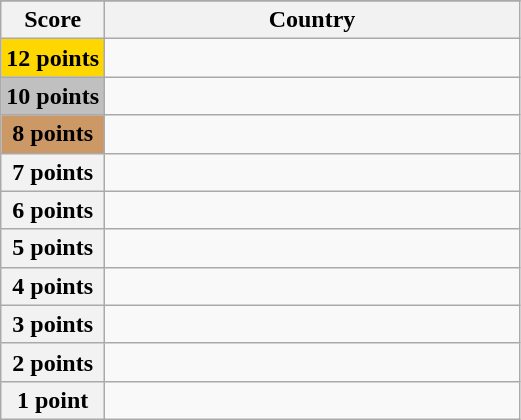<table class="wikitable">
<tr>
</tr>
<tr>
<th scope="col" width="20%">Score</th>
<th scope="col">Country</th>
</tr>
<tr>
<th scope="row" style="background:gold">12 points</th>
<td></td>
</tr>
<tr>
<th scope="row" style="background:silver">10 points</th>
<td></td>
</tr>
<tr>
<th scope="row" style="background:#CC9966">8 points</th>
<td></td>
</tr>
<tr>
<th scope="row">7 points</th>
<td></td>
</tr>
<tr>
<th scope="row">6 points</th>
<td></td>
</tr>
<tr>
<th scope="row">5 points</th>
<td></td>
</tr>
<tr>
<th scope="row">4 points</th>
<td></td>
</tr>
<tr>
<th scope="row">3 points</th>
<td></td>
</tr>
<tr>
<th scope="row">2 points</th>
<td></td>
</tr>
<tr>
<th scope="row">1 point</th>
<td></td>
</tr>
</table>
